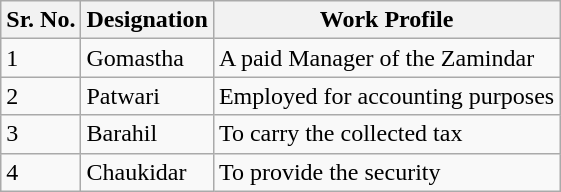<table class="wikitable">
<tr>
<th>Sr. No.</th>
<th>Designation</th>
<th>Work Profile</th>
</tr>
<tr>
<td>1</td>
<td>Gomastha</td>
<td>A paid Manager of the Zamindar</td>
</tr>
<tr>
<td>2</td>
<td>Patwari</td>
<td>Employed for accounting purposes</td>
</tr>
<tr>
<td>3</td>
<td>Barahil</td>
<td>To carry the collected tax</td>
</tr>
<tr>
<td>4</td>
<td>Chaukidar</td>
<td>To provide the security</td>
</tr>
</table>
